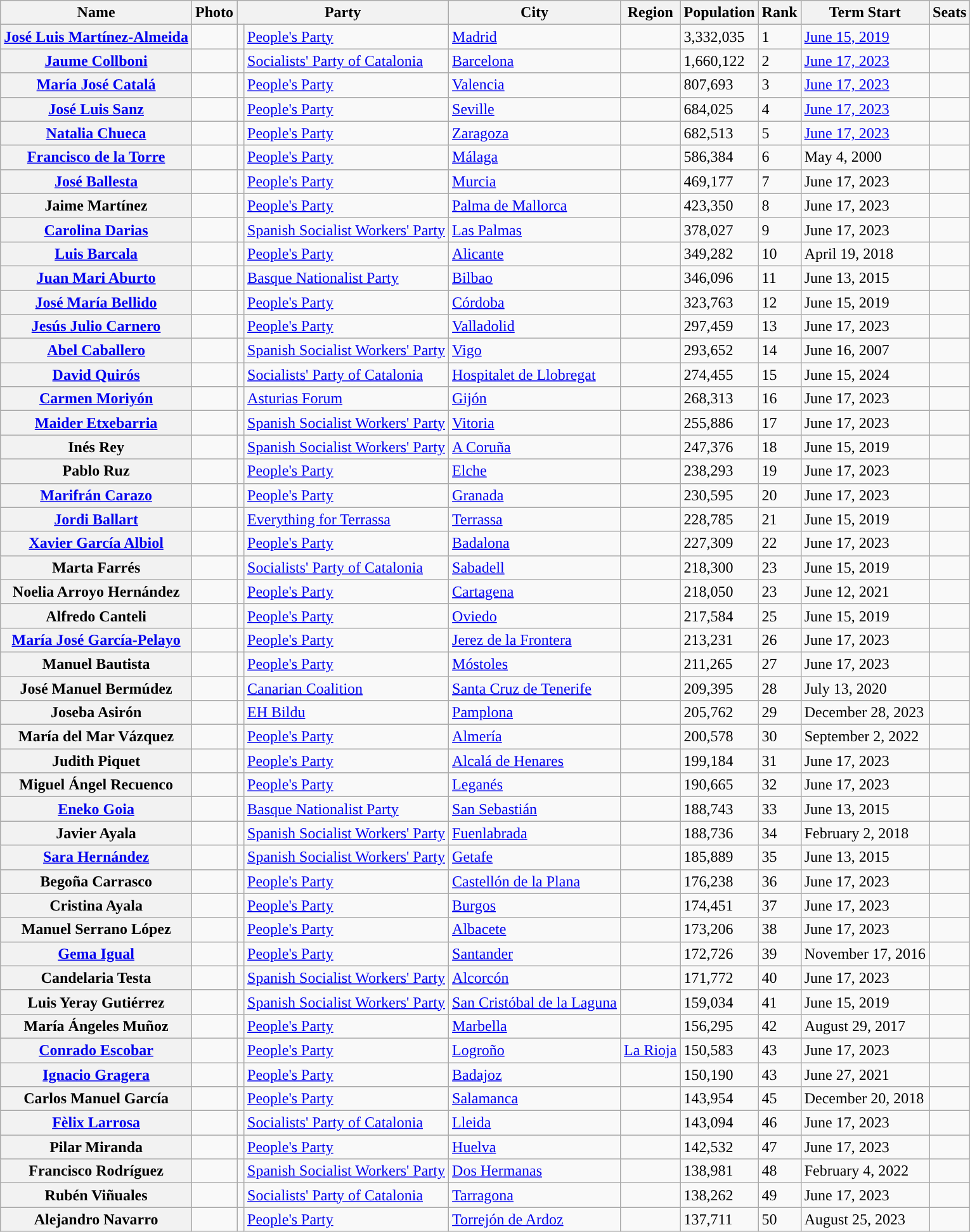<table class="wikitable plainrowheaders sortable">
<tr>
<th>Name</th>
<th>Photo</th>
<th colspan="2">Party</th>
<th>City</th>
<th>Region</th>
<th>Population</th>
<th>Rank</th>
<th>Term Start</th>
<th>Seats</th>
</tr>
<tr>
<th scope="row"><a href='#'>José Luis Martínez-Almeida</a></th>
<td></td>
<td style="background:"></td>
<td><a href='#'>People's Party</a></td>
<td><a href='#'>Madrid</a></td>
<td></td>
<td>3,332,035</td>
<td>1</td>
<td><a href='#'>June 15, 2019</a></td>
<td></td>
</tr>
<tr>
<th scope="row"><a href='#'>Jaume Collboni</a></th>
<td></td>
<td style="background:"></td>
<td><a href='#'>Socialists' Party of Catalonia</a></td>
<td><a href='#'>Barcelona</a></td>
<td></td>
<td>1,660,122</td>
<td>2</td>
<td><a href='#'>June 17, 2023</a></td>
<td></td>
</tr>
<tr>
<th scope="row"><a href='#'>María José Catalá</a></th>
<td></td>
<td style="background:"></td>
<td><a href='#'>People's Party</a></td>
<td><a href='#'>Valencia</a></td>
<td></td>
<td>807,693</td>
<td>3</td>
<td><a href='#'>June 17, 2023</a></td>
<td></td>
</tr>
<tr>
<th scope="row"><a href='#'>José Luis Sanz</a></th>
<td></td>
<td style="background:"></td>
<td><a href='#'>People's Party</a></td>
<td><a href='#'>Seville</a></td>
<td></td>
<td>684,025</td>
<td>4</td>
<td><a href='#'>June 17, 2023</a></td>
<td></td>
</tr>
<tr>
<th scope="row"><a href='#'>Natalia Chueca</a></th>
<td></td>
<td style="background:"></td>
<td><a href='#'>People's Party</a></td>
<td><a href='#'>Zaragoza</a></td>
<td></td>
<td>682,513</td>
<td>5</td>
<td><a href='#'>June 17, 2023</a></td>
<td></td>
</tr>
<tr>
<th scope="row"><a href='#'>Francisco de la Torre</a></th>
<td></td>
<td style="background:"></td>
<td><a href='#'>People's Party</a></td>
<td><a href='#'>Málaga</a></td>
<td></td>
<td>586,384</td>
<td>6</td>
<td>May 4, 2000</td>
<td></td>
</tr>
<tr>
<th scope="row"><a href='#'>José Ballesta</a></th>
<td></td>
<td style="background:"></td>
<td><a href='#'>People's Party</a></td>
<td><a href='#'>Murcia</a></td>
<td></td>
<td>469,177</td>
<td>7</td>
<td>June 17, 2023</td>
<td></td>
</tr>
<tr>
<th scope="row">Jaime Martínez</th>
<td></td>
<td style="background:"></td>
<td><a href='#'>People's Party</a></td>
<td><a href='#'>Palma de Mallorca</a></td>
<td></td>
<td>423,350</td>
<td>8</td>
<td>June 17, 2023</td>
<td></td>
</tr>
<tr>
<th scope="row"><a href='#'>Carolina Darias</a></th>
<td></td>
<td style="background:"></td>
<td><a href='#'>Spanish Socialist Workers' Party</a></td>
<td><a href='#'>Las Palmas</a></td>
<td></td>
<td>378,027</td>
<td>9</td>
<td>June 17, 2023</td>
<td></td>
</tr>
<tr>
<th scope="row"><a href='#'>Luis Barcala</a></th>
<td></td>
<td style="background:"></td>
<td><a href='#'>People's Party</a></td>
<td><a href='#'>Alicante</a></td>
<td></td>
<td>349,282</td>
<td>10</td>
<td>April 19, 2018</td>
<td></td>
</tr>
<tr>
<th scope="row"><a href='#'>Juan Mari Aburto</a></th>
<td></td>
<td style="background:"></td>
<td><a href='#'>Basque Nationalist Party</a></td>
<td><a href='#'>Bilbao</a></td>
<td></td>
<td>346,096</td>
<td>11</td>
<td>June 13, 2015</td>
<td></td>
</tr>
<tr>
<th scope="row"><a href='#'>José María Bellido</a></th>
<td></td>
<td style="background:"></td>
<td><a href='#'>People's Party</a></td>
<td><a href='#'>Córdoba</a></td>
<td></td>
<td>323,763</td>
<td>12</td>
<td>June 15, 2019</td>
<td></td>
</tr>
<tr>
<th scope="row"><a href='#'>Jesús Julio Carnero</a></th>
<td></td>
<td style="background:"></td>
<td><a href='#'>People's Party</a></td>
<td><a href='#'>Valladolid</a></td>
<td></td>
<td>297,459</td>
<td>13</td>
<td>June 17, 2023</td>
<td></td>
</tr>
<tr>
<th scope="row"><a href='#'>Abel Caballero</a></th>
<td></td>
<td style="background:"></td>
<td><a href='#'>Spanish Socialist Workers' Party</a></td>
<td><a href='#'>Vigo</a></td>
<td></td>
<td>293,652</td>
<td>14</td>
<td>June 16, 2007</td>
<td></td>
</tr>
<tr>
<th scope="row"><a href='#'>David Quirós</a></th>
<td></td>
<td style="background:"></td>
<td><a href='#'>Socialists' Party of Catalonia</a></td>
<td><a href='#'>Hospitalet de Llobregat</a></td>
<td></td>
<td>274,455</td>
<td>15</td>
<td>June 15, 2024</td>
<td></td>
</tr>
<tr>
<th scope="row"><a href='#'>Carmen Moriyón</a></th>
<td></td>
<td style="background:"></td>
<td><a href='#'>Asturias Forum</a></td>
<td><a href='#'>Gijón</a></td>
<td></td>
<td>268,313</td>
<td>16</td>
<td>June 17, 2023</td>
<td></td>
</tr>
<tr>
<th scope="row"><a href='#'>Maider Etxebarria</a></th>
<td></td>
<td style="background:"></td>
<td><a href='#'>Spanish Socialist Workers' Party</a></td>
<td><a href='#'>Vitoria</a></td>
<td></td>
<td>255,886</td>
<td>17</td>
<td>June 17, 2023</td>
<td></td>
</tr>
<tr>
<th scope="row">Inés Rey</th>
<td></td>
<td style="background:"></td>
<td><a href='#'>Spanish Socialist Workers' Party</a></td>
<td><a href='#'>A Coruña</a></td>
<td></td>
<td>247,376</td>
<td>18</td>
<td>June 15, 2019</td>
<td></td>
</tr>
<tr>
<th scope="row">Pablo Ruz</th>
<td></td>
<td style="background:"></td>
<td><a href='#'>People's Party</a></td>
<td><a href='#'>Elche</a></td>
<td></td>
<td>238,293</td>
<td>19</td>
<td>June 17, 2023</td>
<td></td>
</tr>
<tr>
<th scope="row"><a href='#'>Marifrán Carazo</a></th>
<td></td>
<td style="background:"></td>
<td><a href='#'>People's Party</a></td>
<td><a href='#'>Granada</a></td>
<td></td>
<td>230,595</td>
<td>20</td>
<td>June 17, 2023</td>
<td></td>
</tr>
<tr>
<th scope="row"><a href='#'>Jordi Ballart</a></th>
<td></td>
<td style="background:"></td>
<td><a href='#'>Everything for Terrassa</a></td>
<td><a href='#'>Terrassa</a></td>
<td></td>
<td>228,785</td>
<td>21</td>
<td>June 15, 2019</td>
<td></td>
</tr>
<tr>
<th scope="row"><a href='#'>Xavier García Albiol</a></th>
<td></td>
<td style="background:"></td>
<td><a href='#'>People's Party</a></td>
<td><a href='#'>Badalona</a></td>
<td></td>
<td>227,309</td>
<td>22</td>
<td>June 17, 2023</td>
<td></td>
</tr>
<tr>
<th scope="row">Marta Farrés</th>
<td></td>
<td style="background:"></td>
<td><a href='#'>Socialists' Party of Catalonia</a></td>
<td><a href='#'>Sabadell</a></td>
<td></td>
<td>218,300</td>
<td>23</td>
<td>June 15, 2019</td>
<td></td>
</tr>
<tr>
<th scope="row">Noelia Arroyo Hernández</th>
<td></td>
<td style="background:"></td>
<td><a href='#'>People's Party</a></td>
<td><a href='#'>Cartagena</a></td>
<td></td>
<td>218,050</td>
<td>23</td>
<td>June 12, 2021</td>
<td></td>
</tr>
<tr>
<th scope="row">Alfredo Canteli</th>
<td></td>
<td style="background:"></td>
<td><a href='#'>People's Party</a></td>
<td><a href='#'>Oviedo</a></td>
<td></td>
<td>217,584</td>
<td>25</td>
<td>June 15, 2019</td>
<td></td>
</tr>
<tr>
<th scope="row"><a href='#'>María José García-Pelayo</a></th>
<td></td>
<td style="background:"></td>
<td><a href='#'>People's Party</a></td>
<td><a href='#'>Jerez de la Frontera</a></td>
<td></td>
<td>213,231</td>
<td>26</td>
<td>June 17, 2023</td>
<td></td>
</tr>
<tr>
<th scope="row">Manuel Bautista</th>
<td></td>
<td style="background:"></td>
<td><a href='#'>People's Party</a></td>
<td><a href='#'>Móstoles</a></td>
<td></td>
<td>211,265</td>
<td>27</td>
<td>June 17, 2023</td>
<td></td>
</tr>
<tr>
<th scope="row">José Manuel Bermúdez</th>
<td></td>
<td style="background:"></td>
<td><a href='#'>Canarian Coalition</a></td>
<td><a href='#'>Santa Cruz de Tenerife</a></td>
<td></td>
<td>209,395</td>
<td>28</td>
<td>July 13, 2020</td>
<td></td>
</tr>
<tr>
<th scope="row">Joseba Asirón</th>
<td></td>
<td style="background:"></td>
<td><a href='#'>EH Bildu</a></td>
<td><a href='#'>Pamplona</a></td>
<td></td>
<td>205,762</td>
<td>29</td>
<td>December 28, 2023</td>
<td></td>
</tr>
<tr>
<th scope="row">María del Mar Vázquez</th>
<td></td>
<td style="background:"></td>
<td><a href='#'>People's Party</a></td>
<td><a href='#'>Almería</a></td>
<td></td>
<td>200,578</td>
<td>30</td>
<td>September 2, 2022</td>
<td></td>
</tr>
<tr>
<th scope="row">Judith Piquet</th>
<td></td>
<td style="background:"></td>
<td><a href='#'>People's Party</a></td>
<td><a href='#'>Alcalá de Henares</a></td>
<td></td>
<td>199,184</td>
<td>31</td>
<td>June 17, 2023</td>
<td></td>
</tr>
<tr>
<th scope="row">Miguel Ángel Recuenco</th>
<td></td>
<td style="background:"></td>
<td><a href='#'>People's Party</a></td>
<td><a href='#'>Leganés</a></td>
<td></td>
<td>190,665</td>
<td>32</td>
<td>June 17, 2023</td>
<td></td>
</tr>
<tr>
<th scope="row"><a href='#'>Eneko Goia</a></th>
<td></td>
<td style="background:"></td>
<td><a href='#'>Basque Nationalist Party</a></td>
<td><a href='#'>San Sebastián</a></td>
<td></td>
<td>188,743</td>
<td>33</td>
<td>June 13, 2015</td>
<td></td>
</tr>
<tr>
<th scope="row">Javier Ayala</th>
<td></td>
<td style="background:"></td>
<td><a href='#'>Spanish Socialist Workers' Party</a></td>
<td><a href='#'>Fuenlabrada</a></td>
<td></td>
<td>188,736</td>
<td>34</td>
<td>February 2, 2018</td>
<td></td>
</tr>
<tr>
<th scope="row"><a href='#'>Sara Hernández</a></th>
<td></td>
<td style="background:"></td>
<td><a href='#'>Spanish Socialist Workers' Party</a></td>
<td><a href='#'>Getafe</a></td>
<td></td>
<td>185,889</td>
<td>35</td>
<td>June 13, 2015</td>
<td></td>
</tr>
<tr>
<th scope="row">Begoña Carrasco</th>
<td></td>
<td style="background:"></td>
<td><a href='#'>People's Party</a></td>
<td><a href='#'>Castellón de la Plana</a></td>
<td></td>
<td>176,238</td>
<td>36</td>
<td>June 17, 2023</td>
<td></td>
</tr>
<tr>
<th scope="row">Cristina Ayala</th>
<td></td>
<td style="background:"></td>
<td><a href='#'>People's Party</a></td>
<td><a href='#'>Burgos</a></td>
<td></td>
<td>174,451</td>
<td>37</td>
<td>June 17, 2023</td>
<td></td>
</tr>
<tr>
<th scope="row">Manuel Serrano López</th>
<td></td>
<td style="background:"></td>
<td><a href='#'>People's Party</a></td>
<td><a href='#'>Albacete</a></td>
<td></td>
<td>173,206</td>
<td>38</td>
<td>June 17, 2023</td>
<td></td>
</tr>
<tr>
<th scope="row"><a href='#'>Gema Igual</a></th>
<td></td>
<td style="background:"></td>
<td><a href='#'>People's Party</a></td>
<td><a href='#'>Santander</a></td>
<td></td>
<td>172,726</td>
<td>39</td>
<td>November 17, 2016</td>
<td></td>
</tr>
<tr>
<th scope="row">Candelaria Testa</th>
<td></td>
<td style="background:"></td>
<td><a href='#'>Spanish Socialist Workers' Party</a></td>
<td><a href='#'>Alcorcón</a></td>
<td></td>
<td>171,772</td>
<td>40</td>
<td>June 17, 2023</td>
<td></td>
</tr>
<tr>
<th scope="row">Luis Yeray Gutiérrez</th>
<td></td>
<td style="background:"></td>
<td><a href='#'>Spanish Socialist Workers' Party</a></td>
<td><a href='#'>San Cristóbal de la Laguna</a></td>
<td></td>
<td>159,034</td>
<td>41</td>
<td>June 15, 2019</td>
<td></td>
</tr>
<tr>
<th scope="row">María Ángeles Muñoz</th>
<td></td>
<td style="background:"></td>
<td><a href='#'>People's Party</a></td>
<td><a href='#'>Marbella</a></td>
<td></td>
<td>156,295</td>
<td>42</td>
<td>August 29, 2017</td>
<td></td>
</tr>
<tr>
<th scope="row"><a href='#'>Conrado Escobar</a></th>
<td></td>
<td style="background:"></td>
<td><a href='#'>People's Party</a></td>
<td><a href='#'>Logroño</a></td>
<td> <a href='#'>La Rioja</a></td>
<td>150,583</td>
<td>43</td>
<td>June 17, 2023</td>
<td></td>
</tr>
<tr>
<th scope="row"><a href='#'>Ignacio Gragera</a></th>
<td></td>
<td style="background:"></td>
<td><a href='#'>People's Party</a></td>
<td><a href='#'>Badajoz</a></td>
<td></td>
<td>150,190</td>
<td>43</td>
<td>June 27, 2021</td>
<td></td>
</tr>
<tr>
<th scope="row">Carlos Manuel García</th>
<td></td>
<td style="background:"></td>
<td><a href='#'>People's Party</a></td>
<td><a href='#'>Salamanca</a></td>
<td></td>
<td>143,954</td>
<td>45</td>
<td>December 20, 2018</td>
<td></td>
</tr>
<tr>
<th scope="row"><a href='#'>Fèlix Larrosa</a></th>
<td></td>
<td style="background:"></td>
<td><a href='#'>Socialists' Party of Catalonia</a></td>
<td><a href='#'>Lleida</a></td>
<td></td>
<td>143,094</td>
<td>46</td>
<td>June 17, 2023</td>
<td></td>
</tr>
<tr>
<th scope="row">Pilar Miranda</th>
<td></td>
<td style="background:"></td>
<td><a href='#'>People's Party</a></td>
<td><a href='#'>Huelva</a></td>
<td></td>
<td>142,532</td>
<td>47</td>
<td>June 17, 2023</td>
<td></td>
</tr>
<tr>
<th scope="row">Francisco Rodríguez</th>
<td></td>
<td style="background:"></td>
<td><a href='#'>Spanish Socialist Workers' Party</a></td>
<td><a href='#'>Dos Hermanas</a></td>
<td></td>
<td>138,981</td>
<td>48</td>
<td>February 4, 2022</td>
<td></td>
</tr>
<tr>
<th scope="row">Rubén Viñuales</th>
<td></td>
<td style="background:"></td>
<td><a href='#'>Socialists' Party of Catalonia</a></td>
<td><a href='#'>Tarragona</a></td>
<td></td>
<td>138,262</td>
<td>49</td>
<td>June 17, 2023</td>
<td></td>
</tr>
<tr>
<th scope="row">Alejandro Navarro</th>
<td></td>
<td style="background:"></td>
<td><a href='#'>People's Party</a></td>
<td><a href='#'>Torrejón de Ardoz</a></td>
<td></td>
<td>137,711</td>
<td>50</td>
<td>August 25, 2023</td>
<td></td>
</tr>
</table>
